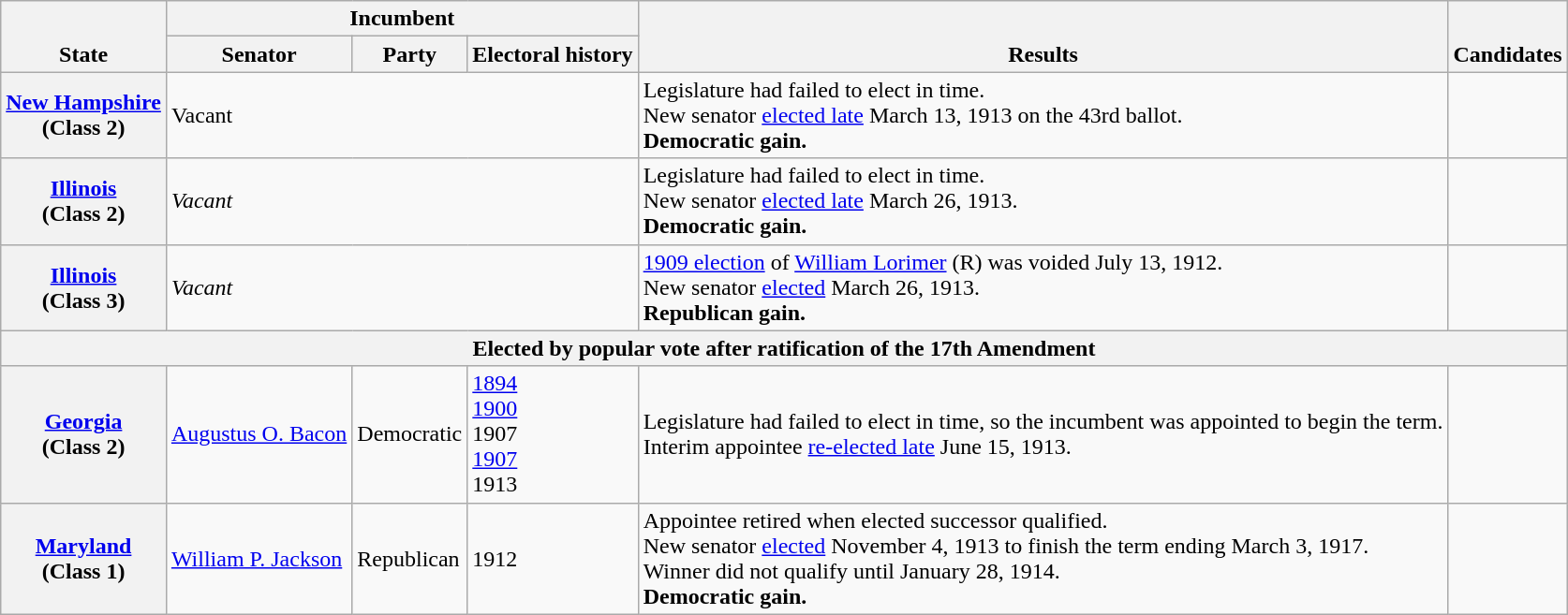<table class=wikitable>
<tr valign=bottom>
<th rowspan=2>State</th>
<th colspan=3>Incumbent</th>
<th rowspan=2>Results</th>
<th rowspan=2>Candidates</th>
</tr>
<tr>
<th>Senator</th>
<th>Party</th>
<th>Electoral history</th>
</tr>
<tr>
<th><a href='#'>New Hampshire</a><br>(Class 2)</th>
<td colspan=3>Vacant</td>
<td>Legislature had failed to elect in time.<br>New senator <a href='#'>elected late</a> March 13, 1913 on the 43rd ballot.<br><strong>Democratic gain.</strong></td>
<td nowrap></td>
</tr>
<tr>
<th><a href='#'>Illinois</a><br>(Class 2)</th>
<td colspan=3><em>Vacant</em></td>
<td>Legislature had failed to elect in time.<br>New senator <a href='#'>elected late</a> March 26, 1913.<br><strong>Democratic gain.</strong></td>
<td nowrap></td>
</tr>
<tr>
<th><a href='#'>Illinois</a><br>(Class 3)</th>
<td colspan=3><em>Vacant</em></td>
<td><a href='#'>1909 election</a> of <a href='#'>William Lorimer</a> (R) was voided July 13, 1912.<br>New senator <a href='#'>elected</a> March 26, 1913.<br><strong>Republican gain.</strong></td>
<td nowrap></td>
</tr>
<tr>
<th colspan=99>Elected by popular vote after ratification of the 17th Amendment</th>
</tr>
<tr>
<th><a href='#'>Georgia</a><br>(Class 2)</th>
<td><a href='#'>Augustus O. Bacon</a></td>
<td>Democratic</td>
<td nowrap><a href='#'>1894</a><br><a href='#'>1900</a><br>1907 <br><a href='#'>1907 </a><br>1913 </td>
<td>Legislature had failed to elect in time, so the incumbent was appointed to begin the term.<br>Interim appointee <a href='#'>re-elected late</a> June 15, 1913.</td>
<td nowrap></td>
</tr>
<tr>
<th><a href='#'>Maryland</a><br>(Class 1)</th>
<td><a href='#'>William P. Jackson</a></td>
<td>Republican</td>
<td>1912 </td>
<td>Appointee retired when elected successor qualified.<br>New senator <a href='#'>elected</a> November 4, 1913 to finish the term ending March 3, 1917.<br>Winner did not qualify until January 28, 1914.<br><strong>Democratic gain.</strong></td>
<td nowrap></td>
</tr>
</table>
